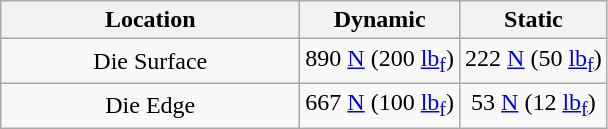<table class="wikitable" style="text-align: center;">
<tr>
<th style="width:12em">Location</th>
<th>Dynamic</th>
<th>Static</th>
</tr>
<tr>
<td>Die Surface</td>
<td>890 <a href='#'>N</a> (200 <a href='#'>lb<sub>f</sub></a>)</td>
<td>222 <a href='#'>N</a> (50 <a href='#'>lb<sub>f</sub></a>)</td>
</tr>
<tr>
<td>Die Edge</td>
<td>667 <a href='#'>N</a> (100 <a href='#'>lb<sub>f</sub></a>)</td>
<td>53 <a href='#'>N</a> (12 <a href='#'>lb<sub>f</sub></a>)</td>
</tr>
</table>
